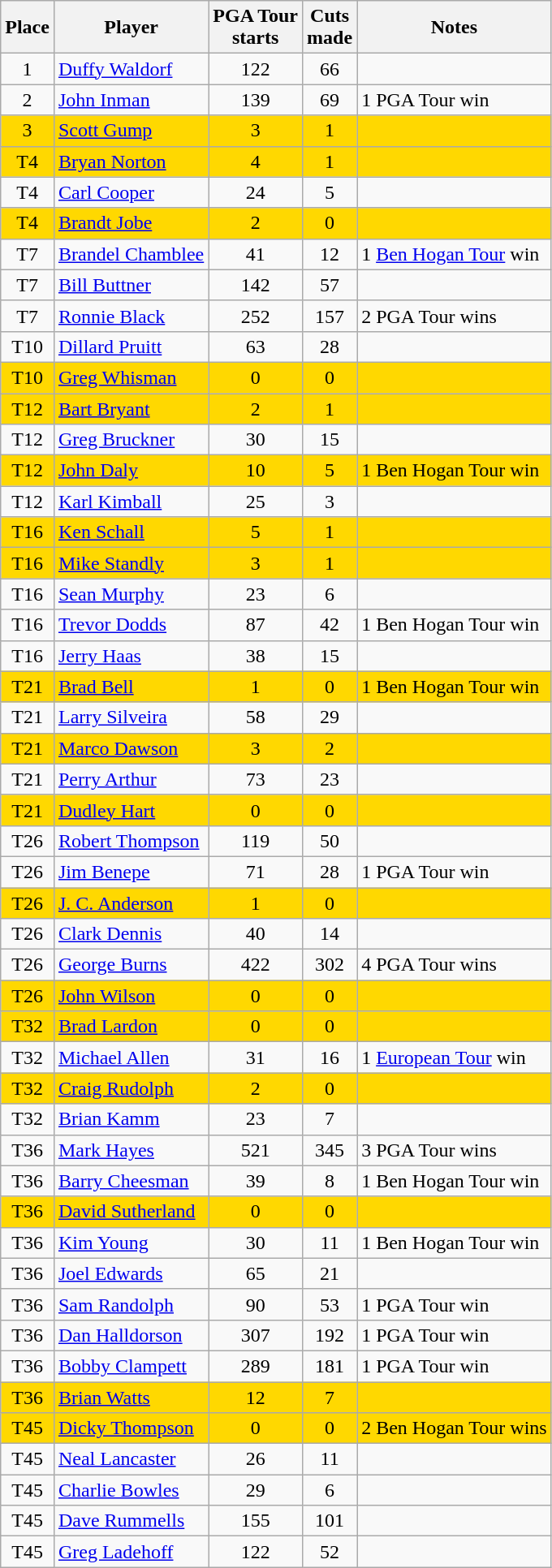<table class="wikitable sortable" style="text-align:center">
<tr>
<th>Place</th>
<th>Player</th>
<th>PGA Tour<br>starts</th>
<th>Cuts<br>made</th>
<th>Notes</th>
</tr>
<tr>
<td>1</td>
<td align=left> <a href='#'>Duffy Waldorf</a></td>
<td>122</td>
<td>66</td>
<td align=left></td>
</tr>
<tr>
<td>2</td>
<td align=left> <a href='#'>John Inman</a></td>
<td>139</td>
<td>69</td>
<td align=left>1 PGA Tour win</td>
</tr>
<tr style="background:#FFD800;">
<td>3</td>
<td align=left> <a href='#'>Scott Gump</a></td>
<td>3</td>
<td>1</td>
<td align=left></td>
</tr>
<tr style="background:#FFD800;">
<td>T4</td>
<td align=left> <a href='#'>Bryan Norton</a></td>
<td>4</td>
<td>1</td>
<td align=left></td>
</tr>
<tr>
<td>T4</td>
<td align=left> <a href='#'>Carl Cooper</a></td>
<td>24</td>
<td>5</td>
<td align=left></td>
</tr>
<tr style="background:#FFD800;">
<td>T4</td>
<td align=left> <a href='#'>Brandt Jobe</a></td>
<td>2</td>
<td>0</td>
<td align=left></td>
</tr>
<tr>
<td>T7</td>
<td align=left> <a href='#'>Brandel Chamblee</a></td>
<td>41</td>
<td>12</td>
<td align=left>1 <a href='#'>Ben Hogan Tour</a> win</td>
</tr>
<tr>
<td>T7</td>
<td align=left> <a href='#'>Bill Buttner</a></td>
<td>142</td>
<td>57</td>
<td align=left></td>
</tr>
<tr>
<td>T7</td>
<td align=left> <a href='#'>Ronnie Black</a></td>
<td>252</td>
<td>157</td>
<td align=left>2 PGA Tour wins</td>
</tr>
<tr>
<td>T10</td>
<td align=left> <a href='#'>Dillard Pruitt</a></td>
<td>63</td>
<td>28</td>
<td align=left></td>
</tr>
<tr style="background:#FFD800;">
<td>T10</td>
<td align=left> <a href='#'>Greg Whisman</a></td>
<td>0</td>
<td>0</td>
<td align=left></td>
</tr>
<tr style="background:#FFD800;">
<td>T12</td>
<td align=left> <a href='#'>Bart Bryant</a></td>
<td>2</td>
<td>1</td>
<td align=left></td>
</tr>
<tr>
<td>T12</td>
<td align=left> <a href='#'>Greg Bruckner</a></td>
<td>30</td>
<td>15</td>
<td align=left></td>
</tr>
<tr style="background:#FFD800;">
<td>T12</td>
<td align=left> <a href='#'>John Daly</a></td>
<td>10</td>
<td>5</td>
<td align=left>1 Ben Hogan Tour win</td>
</tr>
<tr>
<td>T12</td>
<td align=left> <a href='#'>Karl Kimball</a></td>
<td>25</td>
<td>3</td>
<td align=left></td>
</tr>
<tr style="background:#FFD800;">
<td>T16</td>
<td align=left> <a href='#'>Ken Schall</a></td>
<td>5</td>
<td>1</td>
<td align=left></td>
</tr>
<tr style="background:#FFD800;">
<td>T16</td>
<td align=left> <a href='#'>Mike Standly</a></td>
<td>3</td>
<td>1</td>
<td align=left></td>
</tr>
<tr>
<td>T16</td>
<td align=left> <a href='#'>Sean Murphy</a></td>
<td>23</td>
<td>6</td>
<td align=left></td>
</tr>
<tr>
<td>T16</td>
<td align=left> <a href='#'>Trevor Dodds</a></td>
<td>87</td>
<td>42</td>
<td align=left>1 Ben Hogan Tour win</td>
</tr>
<tr>
<td>T16</td>
<td align=left> <a href='#'>Jerry Haas</a></td>
<td>38</td>
<td>15</td>
<td align=left></td>
</tr>
<tr style="background:#FFD800;">
<td>T21</td>
<td align=left> <a href='#'>Brad Bell</a></td>
<td>1</td>
<td>0</td>
<td align=left>1 Ben Hogan Tour win</td>
</tr>
<tr>
<td>T21</td>
<td align=left> <a href='#'>Larry Silveira</a></td>
<td>58</td>
<td>29</td>
<td align=left></td>
</tr>
<tr style="background:#FFD800;">
<td>T21</td>
<td align=left> <a href='#'>Marco Dawson</a></td>
<td>3</td>
<td>2</td>
<td align=left></td>
</tr>
<tr>
<td>T21</td>
<td align=left> <a href='#'>Perry Arthur</a></td>
<td>73</td>
<td>23</td>
<td align=left></td>
</tr>
<tr style="background:#FFD800;">
<td>T21</td>
<td align=left> <a href='#'>Dudley Hart</a></td>
<td>0</td>
<td>0</td>
<td align=left></td>
</tr>
<tr>
<td>T26</td>
<td align=left> <a href='#'>Robert Thompson</a></td>
<td>119</td>
<td>50</td>
<td align=left></td>
</tr>
<tr>
<td>T26</td>
<td align=left> <a href='#'>Jim Benepe</a></td>
<td>71</td>
<td>28</td>
<td align=left>1 PGA Tour win</td>
</tr>
<tr style="background:#FFD800;">
<td>T26</td>
<td align=left> <a href='#'>J. C. Anderson</a></td>
<td>1</td>
<td>0</td>
<td align=left></td>
</tr>
<tr>
<td>T26</td>
<td align=left> <a href='#'>Clark Dennis</a></td>
<td>40</td>
<td>14</td>
<td align=left></td>
</tr>
<tr>
<td>T26</td>
<td align=left> <a href='#'>George Burns</a></td>
<td>422</td>
<td>302</td>
<td align=left>4 PGA Tour wins</td>
</tr>
<tr style="background:#FFD800;">
<td>T26</td>
<td align=left> <a href='#'>John Wilson</a></td>
<td>0</td>
<td>0</td>
<td align=left></td>
</tr>
<tr style="background:#FFD800;">
<td>T32</td>
<td align=left> <a href='#'>Brad Lardon</a></td>
<td>0</td>
<td>0</td>
<td align=left></td>
</tr>
<tr>
<td>T32</td>
<td align=left> <a href='#'>Michael Allen</a></td>
<td>31</td>
<td>16</td>
<td align=left>1 <a href='#'>European Tour</a> win</td>
</tr>
<tr style="background:#FFD800;">
<td>T32</td>
<td align=left> <a href='#'>Craig Rudolph</a></td>
<td>2</td>
<td>0</td>
<td align=left></td>
</tr>
<tr>
<td>T32</td>
<td align=left> <a href='#'>Brian Kamm</a></td>
<td>23</td>
<td>7</td>
<td align=left></td>
</tr>
<tr>
<td>T36</td>
<td align=left> <a href='#'>Mark Hayes</a></td>
<td>521</td>
<td>345</td>
<td align=left>3 PGA Tour wins</td>
</tr>
<tr>
<td>T36</td>
<td align=left> <a href='#'>Barry Cheesman</a></td>
<td>39</td>
<td>8</td>
<td align=left>1 Ben Hogan Tour win</td>
</tr>
<tr style="background:#FFD800;">
<td>T36</td>
<td align=left> <a href='#'>David Sutherland</a></td>
<td>0</td>
<td>0</td>
<td align=left></td>
</tr>
<tr>
<td>T36</td>
<td align=left> <a href='#'>Kim Young</a></td>
<td>30</td>
<td>11</td>
<td align=left>1 Ben Hogan Tour win</td>
</tr>
<tr>
<td>T36</td>
<td align=left> <a href='#'>Joel Edwards</a></td>
<td>65</td>
<td>21</td>
<td align=left></td>
</tr>
<tr>
<td>T36</td>
<td align=left> <a href='#'>Sam Randolph</a></td>
<td>90</td>
<td>53</td>
<td align=left>1 PGA Tour win</td>
</tr>
<tr>
<td>T36</td>
<td align=left> <a href='#'>Dan Halldorson</a></td>
<td>307</td>
<td>192</td>
<td align=left>1 PGA Tour win</td>
</tr>
<tr>
<td>T36</td>
<td align=left> <a href='#'>Bobby Clampett</a></td>
<td>289</td>
<td>181</td>
<td align=left>1 PGA Tour win</td>
</tr>
<tr style="background:#FFD800;">
<td>T36</td>
<td align=left> <a href='#'>Brian Watts</a></td>
<td>12</td>
<td>7</td>
<td align=left></td>
</tr>
<tr style="background:#FFD800;">
<td>T45</td>
<td align=left> <a href='#'>Dicky Thompson</a></td>
<td>0</td>
<td>0</td>
<td align=left>2 Ben Hogan Tour wins</td>
</tr>
<tr>
<td>T45</td>
<td align=left> <a href='#'>Neal Lancaster</a></td>
<td>26</td>
<td>11</td>
<td align=left></td>
</tr>
<tr>
<td>T45</td>
<td align=left> <a href='#'>Charlie Bowles</a></td>
<td>29</td>
<td>6</td>
<td align=left></td>
</tr>
<tr>
<td>T45</td>
<td align=left> <a href='#'>Dave Rummells</a></td>
<td>155</td>
<td>101</td>
<td align=left></td>
</tr>
<tr>
<td>T45</td>
<td align=left> <a href='#'>Greg Ladehoff</a></td>
<td>122</td>
<td>52</td>
<td align=left></td>
</tr>
</table>
